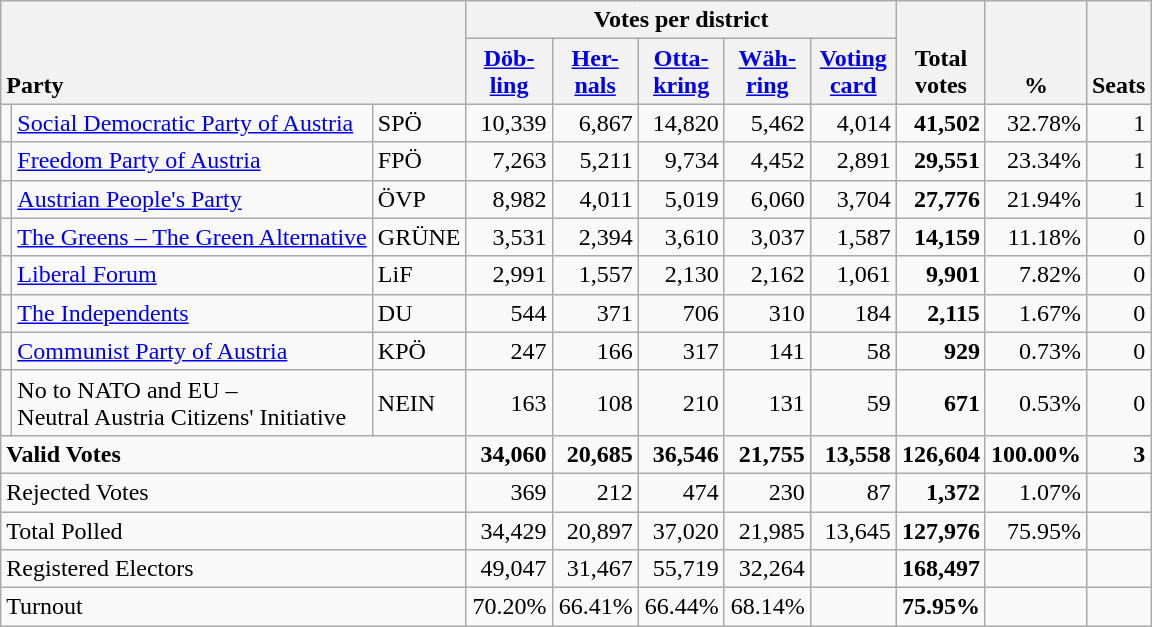<table class="wikitable" border="1" style="text-align:right;">
<tr>
<th style="text-align:left;" valign=bottom rowspan=2 colspan=3>Party</th>
<th colspan=5>Votes per district</th>
<th align=center valign=bottom rowspan=2 width="50">Total<br>votes</th>
<th align=center valign=bottom rowspan=2 width="50">%</th>
<th align=center valign=bottom rowspan=2>Seats</th>
</tr>
<tr>
<th align=center valign=bottom width="50"><a href='#'>Döb-<br>ling</a></th>
<th align=center valign=bottom width="50"><a href='#'>Her-<br>nals</a></th>
<th align=center valign=bottom width="50"><a href='#'>Otta-<br>kring</a></th>
<th align=center valign=bottom width="50"><a href='#'>Wäh-<br>ring</a></th>
<th align=center valign=bottom width="50"><a href='#'>Voting<br>card</a></th>
</tr>
<tr>
<td></td>
<td align=left><a href='#'>Social Democratic Party of Austria</a></td>
<td align=left>SPÖ</td>
<td>10,339</td>
<td>6,867</td>
<td>14,820</td>
<td>5,462</td>
<td>4,014</td>
<td><strong>41,502</strong></td>
<td>32.78%</td>
<td>1</td>
</tr>
<tr>
<td></td>
<td align=left><a href='#'>Freedom Party of Austria</a></td>
<td align=left>FPÖ</td>
<td>7,263</td>
<td>5,211</td>
<td>9,734</td>
<td>4,452</td>
<td>2,891</td>
<td><strong>29,551</strong></td>
<td>23.34%</td>
<td>1</td>
</tr>
<tr>
<td></td>
<td align=left><a href='#'>Austrian People's Party</a></td>
<td align=left>ÖVP</td>
<td>8,982</td>
<td>4,011</td>
<td>5,019</td>
<td>6,060</td>
<td>3,704</td>
<td><strong>27,776</strong></td>
<td>21.94%</td>
<td>1</td>
</tr>
<tr>
<td></td>
<td align=left style="white-space: nowrap;"><a href='#'>The Greens – The Green Alternative</a></td>
<td align=left>GRÜNE</td>
<td>3,531</td>
<td>2,394</td>
<td>3,610</td>
<td>3,037</td>
<td>1,587</td>
<td><strong>14,159</strong></td>
<td>11.18%</td>
<td>0</td>
</tr>
<tr>
<td></td>
<td align=left><a href='#'>Liberal Forum</a></td>
<td align=left>LiF</td>
<td>2,991</td>
<td>1,557</td>
<td>2,130</td>
<td>2,162</td>
<td>1,061</td>
<td><strong>9,901</strong></td>
<td>7.82%</td>
<td>0</td>
</tr>
<tr>
<td></td>
<td align=left><a href='#'>The Independents</a></td>
<td align=left>DU</td>
<td>544</td>
<td>371</td>
<td>706</td>
<td>310</td>
<td>184</td>
<td><strong>2,115</strong></td>
<td>1.67%</td>
<td>0</td>
</tr>
<tr>
<td></td>
<td align=left><a href='#'>Communist Party of Austria</a></td>
<td align=left>KPÖ</td>
<td>247</td>
<td>166</td>
<td>317</td>
<td>141</td>
<td>58</td>
<td><strong>929</strong></td>
<td>0.73%</td>
<td>0</td>
</tr>
<tr>
<td></td>
<td align=left>No to NATO and EU –<br>Neutral Austria Citizens' Initiative</td>
<td align=left>NEIN</td>
<td>163</td>
<td>108</td>
<td>210</td>
<td>131</td>
<td>59</td>
<td><strong>671</strong></td>
<td>0.53%</td>
<td>0</td>
</tr>
<tr style="font-weight:bold">
<td align=left colspan=3>Valid Votes</td>
<td>34,060</td>
<td>20,685</td>
<td>36,546</td>
<td>21,755</td>
<td>13,558</td>
<td>126,604</td>
<td>100.00%</td>
<td>3</td>
</tr>
<tr>
<td align=left colspan=3>Rejected Votes</td>
<td>369</td>
<td>212</td>
<td>474</td>
<td>230</td>
<td>87</td>
<td><strong>1,372</strong></td>
<td>1.07%</td>
<td></td>
</tr>
<tr>
<td align=left colspan=3>Total Polled</td>
<td>34,429</td>
<td>20,897</td>
<td>37,020</td>
<td>21,985</td>
<td>13,645</td>
<td><strong>127,976</strong></td>
<td>75.95%</td>
<td></td>
</tr>
<tr>
<td align=left colspan=3>Registered Electors</td>
<td>49,047</td>
<td>31,467</td>
<td>55,719</td>
<td>32,264</td>
<td></td>
<td><strong>168,497</strong></td>
<td></td>
<td></td>
</tr>
<tr>
<td align=left colspan=3>Turnout</td>
<td>70.20%</td>
<td>66.41%</td>
<td>66.44%</td>
<td>68.14%</td>
<td></td>
<td><strong>75.95%</strong></td>
<td></td>
<td></td>
</tr>
</table>
